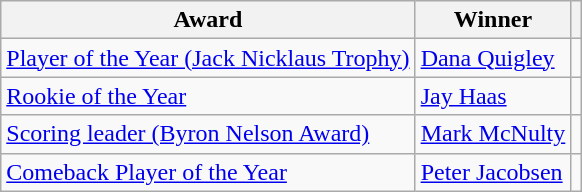<table class="wikitable">
<tr>
<th>Award</th>
<th>Winner</th>
<th></th>
</tr>
<tr>
<td><a href='#'>Player of the Year (Jack Nicklaus Trophy)</a></td>
<td> <a href='#'>Dana Quigley</a></td>
<td></td>
</tr>
<tr>
<td><a href='#'>Rookie of the Year</a></td>
<td> <a href='#'>Jay Haas</a></td>
<td></td>
</tr>
<tr>
<td><a href='#'>Scoring leader (Byron Nelson Award)</a></td>
<td> <a href='#'>Mark McNulty</a></td>
<td></td>
</tr>
<tr>
<td><a href='#'>Comeback Player of the Year</a></td>
<td> <a href='#'>Peter Jacobsen</a></td>
<td></td>
</tr>
</table>
